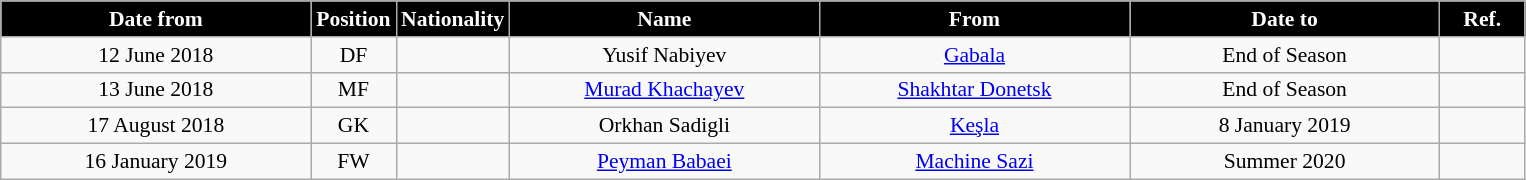<table class="wikitable" style="text-align:center; font-size:90%; ">
<tr>
<th style="background:#000000; color:#FFFFFF; width:200px;">Date from</th>
<th style="background:#000000; color:#FFFFFF; width:50px;">Position</th>
<th style="background:#000000; color:#FFFFFF; width:50px;">Nationality</th>
<th style="background:#000000; color:#FFFFFF; width:200px;">Name</th>
<th style="background:#000000; color:#FFFFFF; width:200px;">From</th>
<th style="background:#000000; color:#FFFFFF; width:200px;">Date to</th>
<th style="background:#000000; color:#FFFFFF; width:50px;">Ref.</th>
</tr>
<tr>
<td>12 June 2018</td>
<td>DF</td>
<td></td>
<td>Yusif Nabiyev</td>
<td><a href='#'>Gabala</a></td>
<td>End of Season</td>
<td></td>
</tr>
<tr>
<td>13 June 2018</td>
<td>MF</td>
<td></td>
<td><a href='#'>Murad Khachayev</a></td>
<td><a href='#'>Shakhtar Donetsk</a></td>
<td>End of Season</td>
<td></td>
</tr>
<tr>
<td>17 August 2018</td>
<td>GK</td>
<td></td>
<td>Orkhan Sadigli</td>
<td><a href='#'>Keşla</a></td>
<td>8 January 2019</td>
<td></td>
</tr>
<tr>
<td>16 January 2019</td>
<td>FW</td>
<td></td>
<td><a href='#'>Peyman Babaei</a></td>
<td><a href='#'>Machine Sazi</a></td>
<td>Summer 2020</td>
<td></td>
</tr>
</table>
